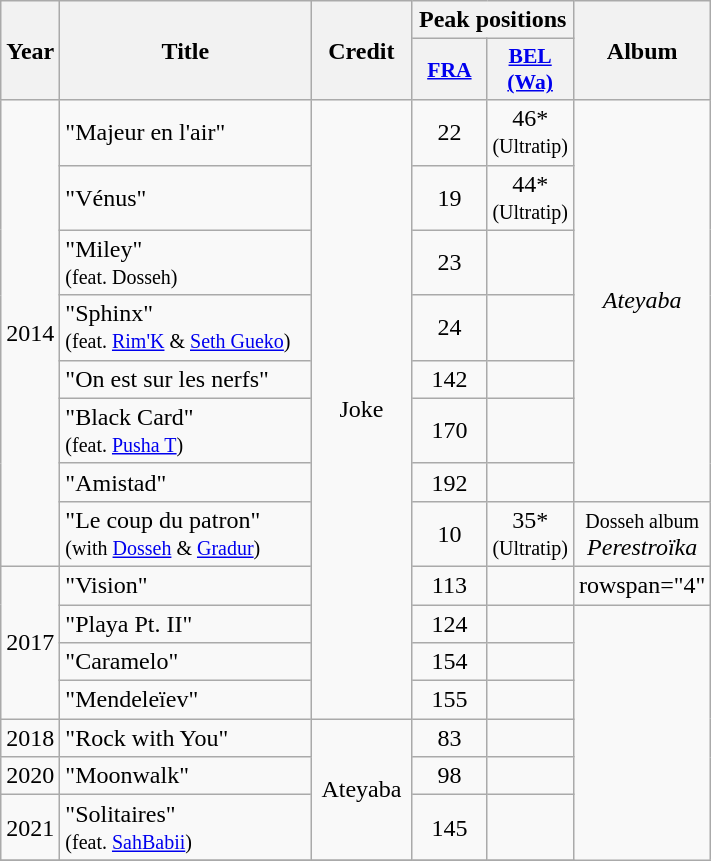<table class="wikitable">
<tr>
<th align="center" rowspan="2" width="10">Year</th>
<th align="center" rowspan="2" width="160">Title</th>
<th align="center" rowspan="2" width="60">Credit</th>
<th align="center" colspan="2" width="20">Peak positions</th>
<th align="center" rowspan="2" width="70">Album</th>
</tr>
<tr>
<th scope="col" style="width:3em;font-size:90%;"><a href='#'>FRA</a><br></th>
<th scope="col" style="width:3em;font-size:90%;"><a href='#'>BEL (Wa)</a><br></th>
</tr>
<tr>
<td style="text-align:center;" rowspan=8>2014</td>
<td>"Majeur en l'air"</td>
<td style="text-align:center;" rowspan=12>Joke</td>
<td style="text-align:center;">22</td>
<td style="text-align:center;">46* <br><small>(Ultratip)</small></td>
<td style="text-align:center;" rowspan=7><em>Ateyaba</em></td>
</tr>
<tr>
<td>"Vénus"</td>
<td style="text-align:center;">19</td>
<td style="text-align:center;">44* <br><small>(Ultratip)</small></td>
</tr>
<tr>
<td>"Miley" <br><small>(feat. Dosseh)</small></td>
<td style="text-align:center;">23</td>
<td style="text-align:center;"></td>
</tr>
<tr>
<td>"Sphinx" <br><small>(feat. <a href='#'>Rim'K</a> & <a href='#'>Seth Gueko</a>)</small></td>
<td style="text-align:center;">24</td>
<td style="text-align:center;"></td>
</tr>
<tr>
<td>"On est sur les nerfs"</td>
<td style="text-align:center;">142</td>
<td style="text-align:center;"></td>
</tr>
<tr>
<td>"Black Card" <br><small>(feat. <a href='#'>Pusha T</a>)</small></td>
<td style="text-align:center;">170</td>
<td style="text-align:center;"></td>
</tr>
<tr>
<td>"Amistad"</td>
<td style="text-align:center;">192</td>
<td style="text-align:center;"></td>
</tr>
<tr>
<td>"Le coup du patron"<br><small>(with <a href='#'>Dosseh</a> & <a href='#'>Gradur</a>)</small></td>
<td style="text-align:center;">10</td>
<td style="text-align:center;">35* <br><small>(Ultratip)</small></td>
<td style="text-align:center;"><small>Dosseh album</small><br><em>Perestroïka</em></td>
</tr>
<tr>
<td style="text-align:center;" rowspan="4">2017</td>
<td>"Vision"</td>
<td style="text-align:center;">113<br></td>
<td style="text-align:center;"></td>
<td>rowspan="4" </td>
</tr>
<tr>
<td>"Playa Pt. II"</td>
<td style="text-align:center;">124<br></td>
<td style="text-align:center;"></td>
</tr>
<tr>
<td>"Caramelo"</td>
<td style="text-align:center;">154<br></td>
<td style="text-align:center;"></td>
</tr>
<tr>
<td>"Mendeleïev"</td>
<td style="text-align:center;">155<br></td>
<td style="text-align:center;"></td>
</tr>
<tr>
<td style="text-align:center;">2018</td>
<td>"Rock with You"</td>
<td style="text-align:center;" rowspan=3>Ateyaba</td>
<td style="text-align:center;">83<br></td>
<td style="text-align:center;"></td>
</tr>
<tr>
<td style="text-align:center;">2020</td>
<td>"Moonwalk"</td>
<td style="text-align:center;">98</td>
<td style="text-align:center;"></td>
</tr>
<tr>
<td style="text-align:center;">2021</td>
<td>"Solitaires"<br><small>(feat. <a href='#'>SahBabii</a>)</small></td>
<td style="text-align:center;">145</td>
<td style="text-align:center;"></td>
</tr>
<tr>
</tr>
</table>
